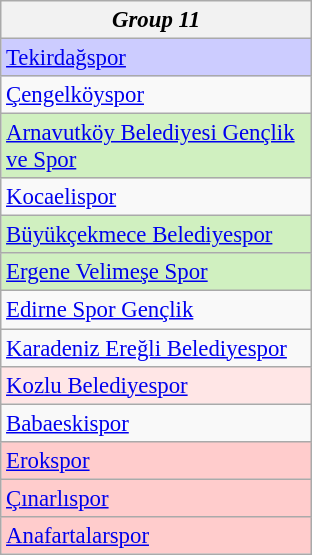<table class="wikitable collapsible collapsed" style="font-size:95%;">
<tr>
<th colspan="1" width="200"><em>Group 11</em></th>
</tr>
<tr>
<td style="background:#ccccff;"><a href='#'>Tekirdağspor</a></td>
</tr>
<tr>
<td><a href='#'>Çengelköyspor</a></td>
</tr>
<tr>
<td style="background:#D0F0C0;"><a href='#'>Arnavutköy Belediyesi Gençlik ve Spor</a></td>
</tr>
<tr>
<td><a href='#'>Kocaelispor</a></td>
</tr>
<tr>
<td style="background:#D0F0C0;"><a href='#'>Büyükçekmece Belediyespor</a></td>
</tr>
<tr>
<td style="background:#D0F0C0;"><a href='#'>Ergene Velimeşe Spor</a></td>
</tr>
<tr>
<td><a href='#'>Edirne Spor Gençlik</a></td>
</tr>
<tr>
<td><a href='#'>Karadeniz Ereğli Belediyespor</a></td>
</tr>
<tr>
<td style="background:#FFE6E6;"><a href='#'>Kozlu Belediyespor</a></td>
</tr>
<tr>
<td><a href='#'>Babaeskispor</a></td>
</tr>
<tr>
<td style="background:#fcc;"><a href='#'>Erokspor</a></td>
</tr>
<tr>
<td style="background:#fcc;"><a href='#'>Çınarlıspor</a></td>
</tr>
<tr>
<td style="background:#fcc;"><a href='#'>Anafartalarspor</a></td>
</tr>
</table>
